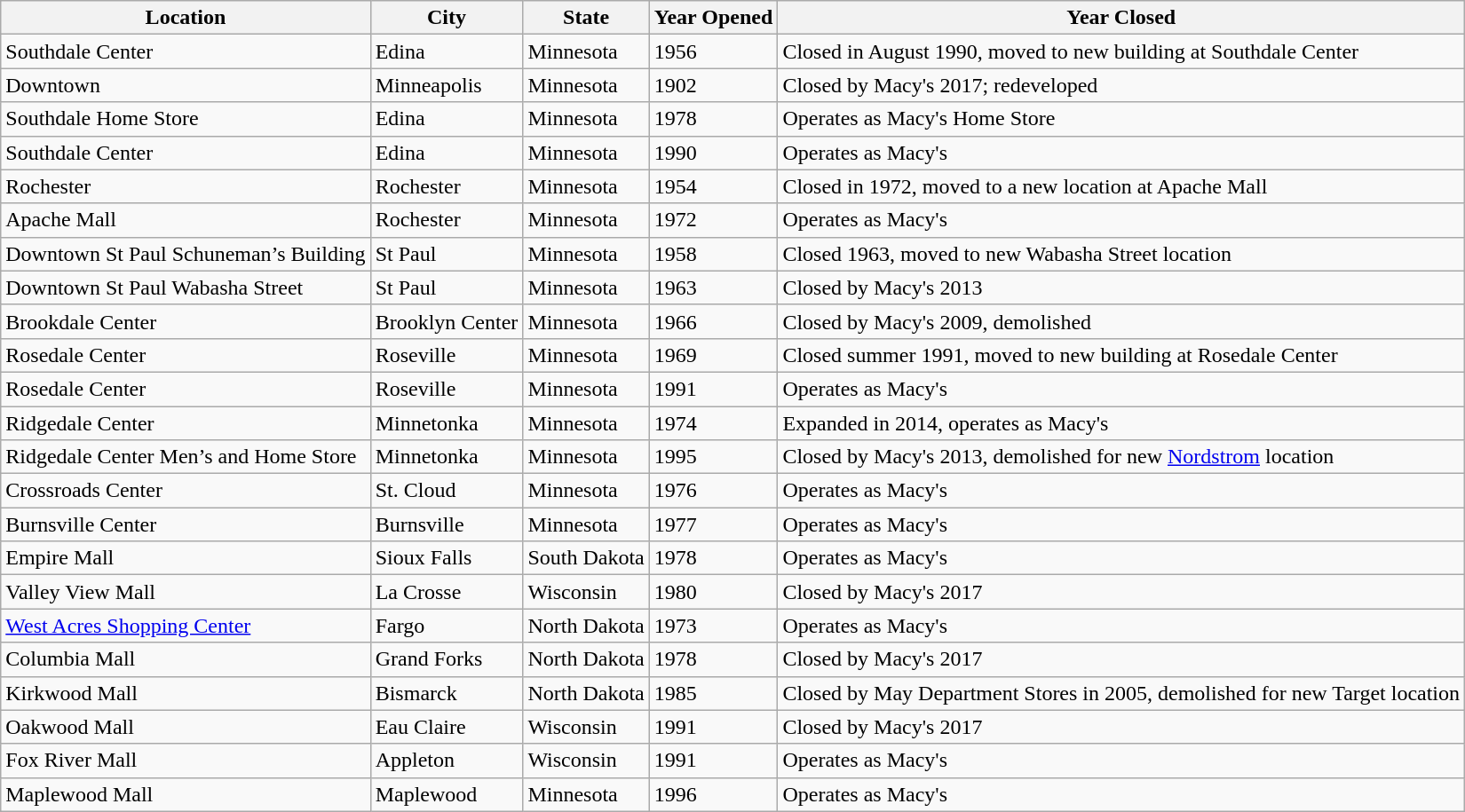<table class="wikitable sortable">
<tr>
<th>Location</th>
<th>City</th>
<th>State</th>
<th>Year Opened</th>
<th>Year Closed</th>
</tr>
<tr>
<td>Southdale Center</td>
<td>Edina</td>
<td>Minnesota</td>
<td>1956</td>
<td>Closed in August 1990, moved to new building at Southdale Center</td>
</tr>
<tr>
<td>Downtown</td>
<td>Minneapolis</td>
<td>Minnesota</td>
<td>1902</td>
<td>Closed by Macy's 2017; redeveloped</td>
</tr>
<tr>
<td>Southdale Home Store</td>
<td>Edina</td>
<td>Minnesota</td>
<td>1978</td>
<td>Operates as Macy's Home Store</td>
</tr>
<tr>
<td>Southdale Center</td>
<td>Edina</td>
<td>Minnesota</td>
<td>1990</td>
<td>Operates as Macy's</td>
</tr>
<tr>
<td>Rochester</td>
<td>Rochester</td>
<td>Minnesota</td>
<td>1954</td>
<td>Closed in 1972, moved to a new location at Apache Mall</td>
</tr>
<tr>
<td>Apache Mall</td>
<td>Rochester</td>
<td>Minnesota</td>
<td>1972</td>
<td>Operates as Macy's</td>
</tr>
<tr>
<td>Downtown St Paul Schuneman’s Building</td>
<td>St Paul</td>
<td>Minnesota</td>
<td>1958</td>
<td>Closed 1963, moved to new Wabasha Street location</td>
</tr>
<tr>
<td>Downtown St Paul Wabasha Street</td>
<td>St Paul</td>
<td>Minnesota</td>
<td>1963</td>
<td>Closed by Macy's 2013</td>
</tr>
<tr>
<td>Brookdale Center</td>
<td>Brooklyn Center</td>
<td>Minnesota</td>
<td>1966</td>
<td>Closed by Macy's 2009, demolished</td>
</tr>
<tr>
<td>Rosedale Center</td>
<td>Roseville</td>
<td>Minnesota</td>
<td>1969</td>
<td>Closed summer 1991, moved to new building at Rosedale Center</td>
</tr>
<tr>
<td>Rosedale Center</td>
<td>Roseville</td>
<td>Minnesota</td>
<td>1991</td>
<td>Operates as Macy's</td>
</tr>
<tr>
<td>Ridgedale Center</td>
<td>Minnetonka</td>
<td>Minnesota</td>
<td>1974</td>
<td>Expanded in 2014, operates as Macy's</td>
</tr>
<tr>
<td>Ridgedale Center Men’s and Home Store</td>
<td>Minnetonka</td>
<td>Minnesota</td>
<td>1995</td>
<td>Closed by Macy's 2013, demolished for new <a href='#'>Nordstrom</a> location</td>
</tr>
<tr>
<td>Crossroads Center</td>
<td>St. Cloud</td>
<td>Minnesota</td>
<td>1976</td>
<td>Operates as Macy's</td>
</tr>
<tr>
<td>Burnsville Center</td>
<td>Burnsville</td>
<td>Minnesota</td>
<td>1977</td>
<td>Operates as Macy's</td>
</tr>
<tr>
<td>Empire Mall</td>
<td>Sioux Falls</td>
<td>South Dakota</td>
<td>1978</td>
<td>Operates as Macy's</td>
</tr>
<tr>
<td>Valley View Mall</td>
<td>La Crosse</td>
<td>Wisconsin</td>
<td>1980</td>
<td>Closed by Macy's 2017</td>
</tr>
<tr>
<td><a href='#'>West Acres Shopping Center</a></td>
<td>Fargo</td>
<td>North Dakota</td>
<td>1973</td>
<td>Operates as Macy's</td>
</tr>
<tr>
<td>Columbia Mall</td>
<td>Grand Forks</td>
<td>North Dakota</td>
<td>1978</td>
<td>Closed by Macy's 2017</td>
</tr>
<tr>
<td>Kirkwood Mall</td>
<td>Bismarck</td>
<td>North Dakota</td>
<td>1985</td>
<td>Closed by  May Department Stores in 2005, demolished for new Target location</td>
</tr>
<tr>
<td>Oakwood Mall</td>
<td>Eau Claire</td>
<td>Wisconsin</td>
<td>1991</td>
<td>Closed by Macy's 2017</td>
</tr>
<tr>
<td>Fox River Mall</td>
<td>Appleton</td>
<td>Wisconsin</td>
<td>1991</td>
<td>Operates as Macy's</td>
</tr>
<tr>
<td>Maplewood Mall</td>
<td>Maplewood</td>
<td>Minnesota</td>
<td>1996</td>
<td>Operates as Macy's</td>
</tr>
</table>
